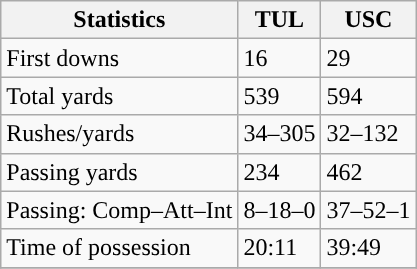<table class="wikitable" style="float: left;">
<tr>
<th>Statistics</th>
<th>TUL</th>
<th>USC</th>
</tr>
<tr>
<td>First downs</td>
<td>16</td>
<td>29</td>
</tr>
<tr>
<td>Total yards</td>
<td>539</td>
<td>594</td>
</tr>
<tr>
<td>Rushes/yards</td>
<td>34–305</td>
<td>32–132</td>
</tr>
<tr>
<td>Passing yards</td>
<td>234</td>
<td>462</td>
</tr>
<tr>
<td>Passing: Comp–Att–Int</td>
<td>8–18–0</td>
<td>37–52–1</td>
</tr>
<tr>
<td>Time of possession</td>
<td>20:11</td>
<td>39:49</td>
</tr>
<tr>
</tr>
</table>
